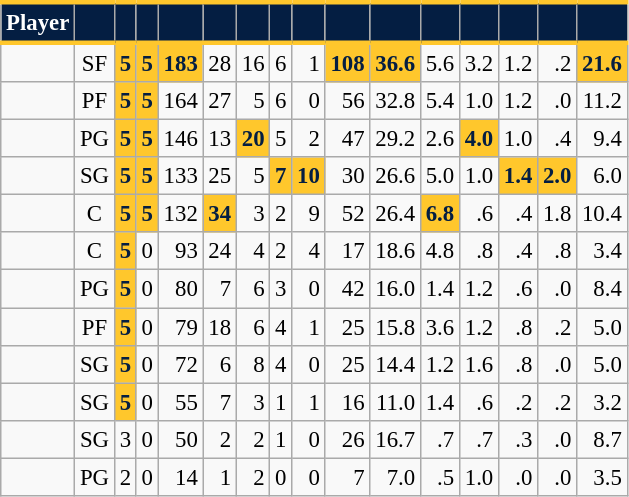<table class="wikitable sortable" style="font-size: 95%; text-align:right;">
<tr>
<th style="background:#041E42; color:#FFFFFF; border-top:#FFC72C 3px solid; border-bottom:#FFC72C 3px solid;">Player</th>
<th style="background:#041E42; color:#FFFFFF; border-top:#FFC72C 3px solid; border-bottom:#FFC72C 3px solid;"></th>
<th style="background:#041E42; color:#FFFFFF; border-top:#FFC72C 3px solid; border-bottom:#FFC72C 3px solid;"></th>
<th style="background:#041E42; color:#FFFFFF; border-top:#FFC72C 3px solid; border-bottom:#FFC72C 3px solid;"></th>
<th style="background:#041E42; color:#FFFFFF; border-top:#FFC72C 3px solid; border-bottom:#FFC72C 3px solid;"></th>
<th style="background:#041E42; color:#FFFFFF; border-top:#FFC72C 3px solid; border-bottom:#FFC72C 3px solid;"></th>
<th style="background:#041E42; color:#FFFFFF; border-top:#FFC72C 3px solid; border-bottom:#FFC72C 3px solid;"></th>
<th style="background:#041E42; color:#FFFFFF; border-top:#FFC72C 3px solid; border-bottom:#FFC72C 3px solid;"></th>
<th style="background:#041E42; color:#FFFFFF; border-top:#FFC72C 3px solid; border-bottom:#FFC72C 3px solid;"></th>
<th style="background:#041E42; color:#FFFFFF; border-top:#FFC72C 3px solid; border-bottom:#FFC72C 3px solid;"></th>
<th style="background:#041E42; color:#FFFFFF; border-top:#FFC72C 3px solid; border-bottom:#FFC72C 3px solid;"></th>
<th style="background:#041E42; color:#FFFFFF; border-top:#FFC72C 3px solid; border-bottom:#FFC72C 3px solid;"></th>
<th style="background:#041E42; color:#FFFFFF; border-top:#FFC72C 3px solid; border-bottom:#FFC72C 3px solid;"></th>
<th style="background:#041E42; color:#FFFFFF; border-top:#FFC72C 3px solid; border-bottom:#FFC72C 3px solid;"></th>
<th style="background:#041E42; color:#FFFFFF; border-top:#FFC72C 3px solid; border-bottom:#FFC72C 3px solid;"></th>
<th style="background:#041E42; color:#FFFFFF; border-top:#FFC72C 3px solid; border-bottom:#FFC72C 3px solid;"></th>
</tr>
<tr>
<td style="text-align:left;"></td>
<td style="text-align:center;">SF</td>
<td style="background:#FFC72C; color:#041E42;"><strong>5</strong></td>
<td style="background:#FFC72C; color:#041E42;"><strong>5</strong></td>
<td style="background:#FFC72C; color:#041E42;"><strong>183</strong></td>
<td>28</td>
<td>16</td>
<td>6</td>
<td>1</td>
<td style="background:#FFC72C; color:#041E42;"><strong>108</strong></td>
<td style="background:#FFC72C; color:#041E42;"><strong>36.6</strong></td>
<td>5.6</td>
<td>3.2</td>
<td>1.2</td>
<td>.2</td>
<td style="background:#FFC72C; color:#041E42;"><strong>21.6</strong></td>
</tr>
<tr>
<td style="text-align:left;"></td>
<td style="text-align:center;">PF</td>
<td style="background:#FFC72C; color:#041E42;"><strong>5</strong></td>
<td style="background:#FFC72C; color:#041E42;"><strong>5</strong></td>
<td>164</td>
<td>27</td>
<td>5</td>
<td>6</td>
<td>0</td>
<td>56</td>
<td>32.8</td>
<td>5.4</td>
<td>1.0</td>
<td>1.2</td>
<td>.0</td>
<td>11.2</td>
</tr>
<tr>
<td style="text-align:left;"></td>
<td style="text-align:center;">PG</td>
<td style="background:#FFC72C; color:#041E42;"><strong>5</strong></td>
<td style="background:#FFC72C; color:#041E42;"><strong>5</strong></td>
<td>146</td>
<td>13</td>
<td style="background:#FFC72C; color:#041E42;"><strong>20</strong></td>
<td>5</td>
<td>2</td>
<td>47</td>
<td>29.2</td>
<td>2.6</td>
<td style="background:#FFC72C; color:#041E42;"><strong>4.0</strong></td>
<td>1.0</td>
<td>.4</td>
<td>9.4</td>
</tr>
<tr>
<td style="text-align:left;"></td>
<td style="text-align:center;">SG</td>
<td style="background:#FFC72C; color:#041E42;"><strong>5</strong></td>
<td style="background:#FFC72C; color:#041E42;"><strong>5</strong></td>
<td>133</td>
<td>25</td>
<td>5</td>
<td style="background:#FFC72C; color:#041E42;"><strong>7</strong></td>
<td style="background:#FFC72C; color:#041E42;"><strong>10</strong></td>
<td>30</td>
<td>26.6</td>
<td>5.0</td>
<td>1.0</td>
<td style="background:#FFC72C; color:#041E42;"><strong>1.4</strong></td>
<td style="background:#FFC72C; color:#041E42;"><strong>2.0</strong></td>
<td>6.0</td>
</tr>
<tr>
<td style="text-align:left;"></td>
<td style="text-align:center;">C</td>
<td style="background:#FFC72C; color:#041E42;"><strong>5</strong></td>
<td style="background:#FFC72C; color:#041E42;"><strong>5</strong></td>
<td>132</td>
<td style="background:#FFC72C; color:#041E42;"><strong>34</strong></td>
<td>3</td>
<td>2</td>
<td>9</td>
<td>52</td>
<td>26.4</td>
<td style="background:#FFC72C; color:#041E42;"><strong>6.8</strong></td>
<td>.6</td>
<td>.4</td>
<td>1.8</td>
<td>10.4</td>
</tr>
<tr>
<td style="text-align:left;"></td>
<td style="text-align:center;">C</td>
<td style="background:#FFC72C; color:#041E42;"><strong>5</strong></td>
<td>0</td>
<td>93</td>
<td>24</td>
<td>4</td>
<td>2</td>
<td>4</td>
<td>17</td>
<td>18.6</td>
<td>4.8</td>
<td>.8</td>
<td>.4</td>
<td>.8</td>
<td>3.4</td>
</tr>
<tr>
<td style="text-align:left;"></td>
<td style="text-align:center;">PG</td>
<td style="background:#FFC72C; color:#041E42;"><strong>5</strong></td>
<td>0</td>
<td>80</td>
<td>7</td>
<td>6</td>
<td>3</td>
<td>0</td>
<td>42</td>
<td>16.0</td>
<td>1.4</td>
<td>1.2</td>
<td>.6</td>
<td>.0</td>
<td>8.4</td>
</tr>
<tr>
<td style="text-align:left;"></td>
<td style="text-align:center;">PF</td>
<td style="background:#FFC72C; color:#041E42;"><strong>5</strong></td>
<td>0</td>
<td>79</td>
<td>18</td>
<td>6</td>
<td>4</td>
<td>1</td>
<td>25</td>
<td>15.8</td>
<td>3.6</td>
<td>1.2</td>
<td>.8</td>
<td>.2</td>
<td>5.0</td>
</tr>
<tr>
<td style="text-align:left;"></td>
<td style="text-align:center;">SG</td>
<td style="background:#FFC72C; color:#041E42;"><strong>5</strong></td>
<td>0</td>
<td>72</td>
<td>6</td>
<td>8</td>
<td>4</td>
<td>0</td>
<td>25</td>
<td>14.4</td>
<td>1.2</td>
<td>1.6</td>
<td>.8</td>
<td>.0</td>
<td>5.0</td>
</tr>
<tr>
<td style="text-align:left;"></td>
<td style="text-align:center;">SG</td>
<td style="background:#FFC72C; color:#041E42;"><strong>5</strong></td>
<td>0</td>
<td>55</td>
<td>7</td>
<td>3</td>
<td>1</td>
<td>1</td>
<td>16</td>
<td>11.0</td>
<td>1.4</td>
<td>.6</td>
<td>.2</td>
<td>.2</td>
<td>3.2</td>
</tr>
<tr>
<td style="text-align:left;"></td>
<td style="text-align:center;">SG</td>
<td>3</td>
<td>0</td>
<td>50</td>
<td>2</td>
<td>2</td>
<td>1</td>
<td>0</td>
<td>26</td>
<td>16.7</td>
<td>.7</td>
<td>.7</td>
<td>.3</td>
<td>.0</td>
<td>8.7</td>
</tr>
<tr>
<td style="text-align:left;"></td>
<td style="text-align:center;">PG</td>
<td>2</td>
<td>0</td>
<td>14</td>
<td>1</td>
<td>2</td>
<td>0</td>
<td>0</td>
<td>7</td>
<td>7.0</td>
<td>.5</td>
<td>1.0</td>
<td>.0</td>
<td>.0</td>
<td>3.5</td>
</tr>
</table>
